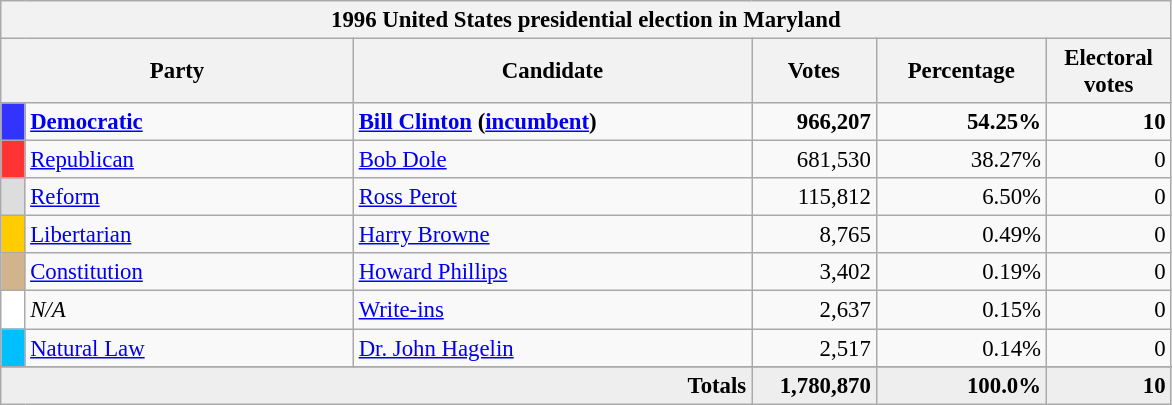<table class="wikitable" style="font-size: 95%;">
<tr>
<th colspan="6">1996 United States presidential election in Maryland</th>
</tr>
<tr>
<th colspan="2" style="width: 15em">Party</th>
<th style="width: 17em">Candidate</th>
<th style="width: 5em">Votes</th>
<th style="width: 7em">Percentage</th>
<th style="width: 5em">Electoral votes</th>
</tr>
<tr>
<th style="background-color:#3333FF; width: 3px"></th>
<td style="width: 130px"><strong><a href='#'>Democratic</a></strong></td>
<td><strong><a href='#'>Bill Clinton</a> (<a href='#'>incumbent</a>)</strong></td>
<td align="right"><strong>966,207</strong></td>
<td align="right"><strong>54.25%</strong></td>
<td align="right"><strong>10</strong></td>
</tr>
<tr>
<th style="background-color:#FF3333; width: 3px"></th>
<td style="width: 130px"><a href='#'>Republican</a></td>
<td><a href='#'>Bob Dole</a></td>
<td align="right">681,530</td>
<td align="right">38.27%</td>
<td align="right">0</td>
</tr>
<tr>
<th style="background-color:#DDDDDD; width: 3px"></th>
<td style="width: 130px"><a href='#'>Reform</a></td>
<td><a href='#'>Ross Perot</a></td>
<td align="right">115,812</td>
<td align="right">6.50%</td>
<td align="right">0</td>
</tr>
<tr>
<th style="background-color:#FFCC00; width: 3px"></th>
<td style="width: 130px"><a href='#'>Libertarian</a></td>
<td><a href='#'>Harry Browne</a></td>
<td align="right">8,765</td>
<td align="right">0.49%</td>
<td align="right">0</td>
</tr>
<tr>
<th style="background-color:#D2B48C; width: 3px"></th>
<td style="width: 130px"><a href='#'>Constitution</a></td>
<td><a href='#'>Howard Phillips</a></td>
<td align="right">3,402</td>
<td align="right">0.19%</td>
<td align="right">0</td>
</tr>
<tr>
<th style="background-color:#FFFFFF; width: 3px"></th>
<td style="width: 130px"><em>N/A</em></td>
<td><a href='#'>Write-ins</a></td>
<td align="right">2,637</td>
<td align="right">0.15%</td>
<td align="right">0</td>
</tr>
<tr>
<th style="background-color:#00BFFF; width: 3px"></th>
<td style="width: 130px"><a href='#'>Natural Law</a></td>
<td><a href='#'>Dr. John Hagelin</a></td>
<td align="right">2,517</td>
<td align="right">0.14%</td>
<td align="right">0</td>
</tr>
<tr>
</tr>
<tr bgcolor="#EEEEEE">
<td colspan="3" align="right"><strong>Totals</strong></td>
<td align="right"><strong>1,780,870</strong></td>
<td align="right"><strong>100.0%</strong></td>
<td align="right"><strong>10</strong></td>
</tr>
</table>
